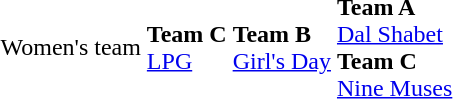<table>
<tr>
<td>Women's team</td>
<td><strong>Team C</strong><br><a href='#'>LPG</a></td>
<td><strong>Team B</strong><br><a href='#'>Girl's Day</a></td>
<td><strong>Team A</strong><br><a href='#'>Dal Shabet</a><br><strong>Team C</strong><br><a href='#'>Nine Muses</a></td>
</tr>
</table>
